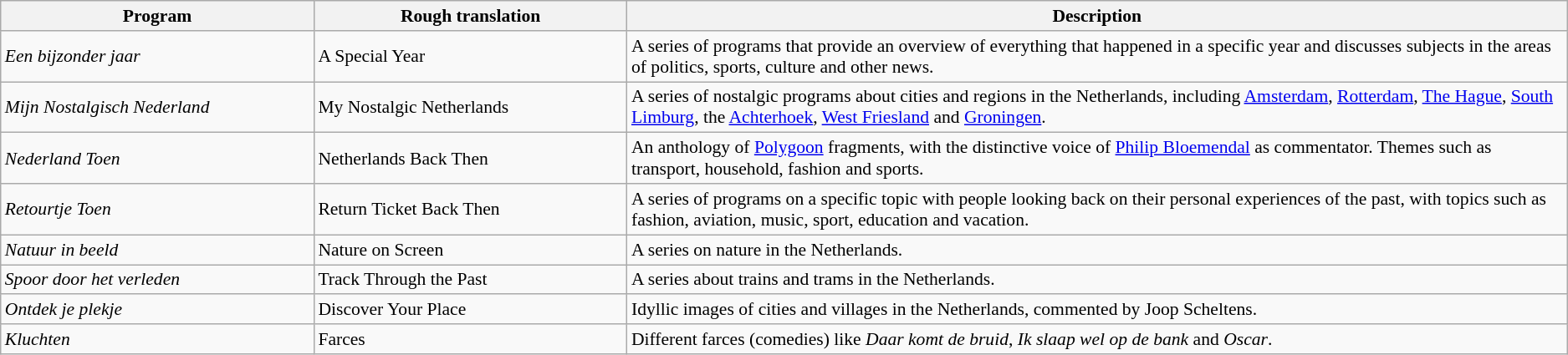<table class="wikitable" style="font-size: 90%">
<tr>
<th width=20%>Program</th>
<th width=20%>Rough translation</th>
<th>Description</th>
</tr>
<tr>
<td><em>Een bijzonder jaar</em></td>
<td>A Special Year</td>
<td>A series of programs that provide an overview of everything that happened in a specific year and discusses subjects in the areas of politics, sports, culture and other news.</td>
</tr>
<tr>
<td><em>Mijn Nostalgisch Nederland</em></td>
<td>My Nostalgic Netherlands</td>
<td>A series of nostalgic programs about cities and regions in the Netherlands, including <a href='#'>Amsterdam</a>, <a href='#'>Rotterdam</a>, <a href='#'>The Hague</a>, <a href='#'>South Limburg</a>, the <a href='#'>Achterhoek</a>, <a href='#'>West Friesland</a> and <a href='#'>Groningen</a>.</td>
</tr>
<tr>
<td><em>Nederland Toen</em></td>
<td>Netherlands Back Then</td>
<td>An anthology of <a href='#'>Polygoon</a> fragments, with the distinctive voice of <a href='#'>Philip Bloemendal</a> as commentator. Themes such as transport, household, fashion and sports.</td>
</tr>
<tr>
<td><em>Retourtje Toen</em></td>
<td>Return Ticket Back Then</td>
<td>A series of programs on a specific topic with people looking back on their personal experiences of the past, with topics such as fashion, aviation, music, sport, education and vacation.</td>
</tr>
<tr>
<td><em>Natuur in beeld</em></td>
<td>Nature on Screen</td>
<td>A series on nature in the Netherlands.</td>
</tr>
<tr>
<td><em>Spoor door het verleden</em></td>
<td>Track Through the Past</td>
<td>A series about trains and trams in the Netherlands.</td>
</tr>
<tr>
<td><em>Ontdek je plekje</em></td>
<td>Discover Your Place</td>
<td>Idyllic images of cities and villages in the Netherlands, commented by Joop Scheltens.</td>
</tr>
<tr>
<td><em>Kluchten</em></td>
<td>Farces</td>
<td>Different farces (comedies) like <em>Daar komt de bruid</em>, <em>Ik slaap wel op de bank</em> and <em>Oscar</em>.</td>
</tr>
</table>
